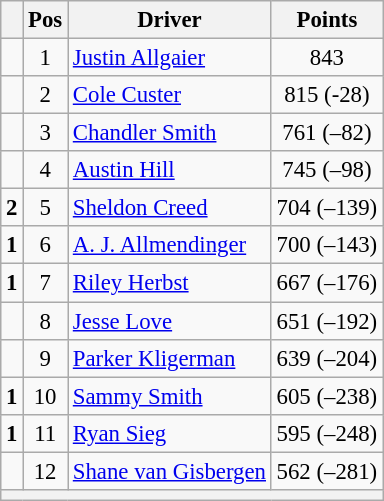<table class="wikitable" style="font-size: 95%;">
<tr>
<th></th>
<th>Pos</th>
<th>Driver</th>
<th>Points</th>
</tr>
<tr>
<td align="left"></td>
<td style="text-align:center;">1</td>
<td><a href='#'>Justin Allgaier</a></td>
<td style="text-align:center;">843</td>
</tr>
<tr>
<td align="left"></td>
<td style="text-align:center;">2</td>
<td><a href='#'>Cole Custer</a></td>
<td style="text-align:center;">815 (-28)</td>
</tr>
<tr>
<td align="left"></td>
<td style="text-align:center;">3</td>
<td><a href='#'>Chandler Smith</a></td>
<td style="text-align:center;">761 (–82)</td>
</tr>
<tr>
<td align="left"></td>
<td style="text-align:center;">4</td>
<td><a href='#'>Austin Hill</a></td>
<td style="text-align:center;">745 (–98)</td>
</tr>
<tr>
<td align="left"> <strong>2</strong></td>
<td style="text-align:center;">5</td>
<td><a href='#'>Sheldon Creed</a></td>
<td style="text-align:center;">704 (–139)</td>
</tr>
<tr>
<td align="left"> <strong>1</strong></td>
<td style="text-align:center;">6</td>
<td><a href='#'>A. J. Allmendinger</a></td>
<td style="text-align:center;">700 (–143)</td>
</tr>
<tr>
<td align="left"> <strong>1</strong></td>
<td style="text-align:center;">7</td>
<td><a href='#'>Riley Herbst</a></td>
<td style="text-align:center;">667 (–176)</td>
</tr>
<tr>
<td align="left"></td>
<td style="text-align:center;">8</td>
<td><a href='#'>Jesse Love</a></td>
<td style="text-align:center;">651 (–192)</td>
</tr>
<tr>
<td align="left"></td>
<td style="text-align:center;">9</td>
<td><a href='#'>Parker Kligerman</a></td>
<td style="text-align:center;">639 (–204)</td>
</tr>
<tr>
<td align="left"> <strong>1</strong></td>
<td style="text-align:center;">10</td>
<td><a href='#'>Sammy Smith</a></td>
<td style="text-align:center;">605 (–238)</td>
</tr>
<tr>
<td align="left"> <strong>1</strong></td>
<td style="text-align:center;">11</td>
<td><a href='#'>Ryan Sieg</a></td>
<td style="text-align:center;">595 (–248)</td>
</tr>
<tr>
<td align="left"></td>
<td style="text-align:center;">12</td>
<td><a href='#'>Shane van Gisbergen</a></td>
<td style="text-align:center;">562 (–281)</td>
</tr>
<tr class="sortbottom">
<th colspan="9"></th>
</tr>
</table>
